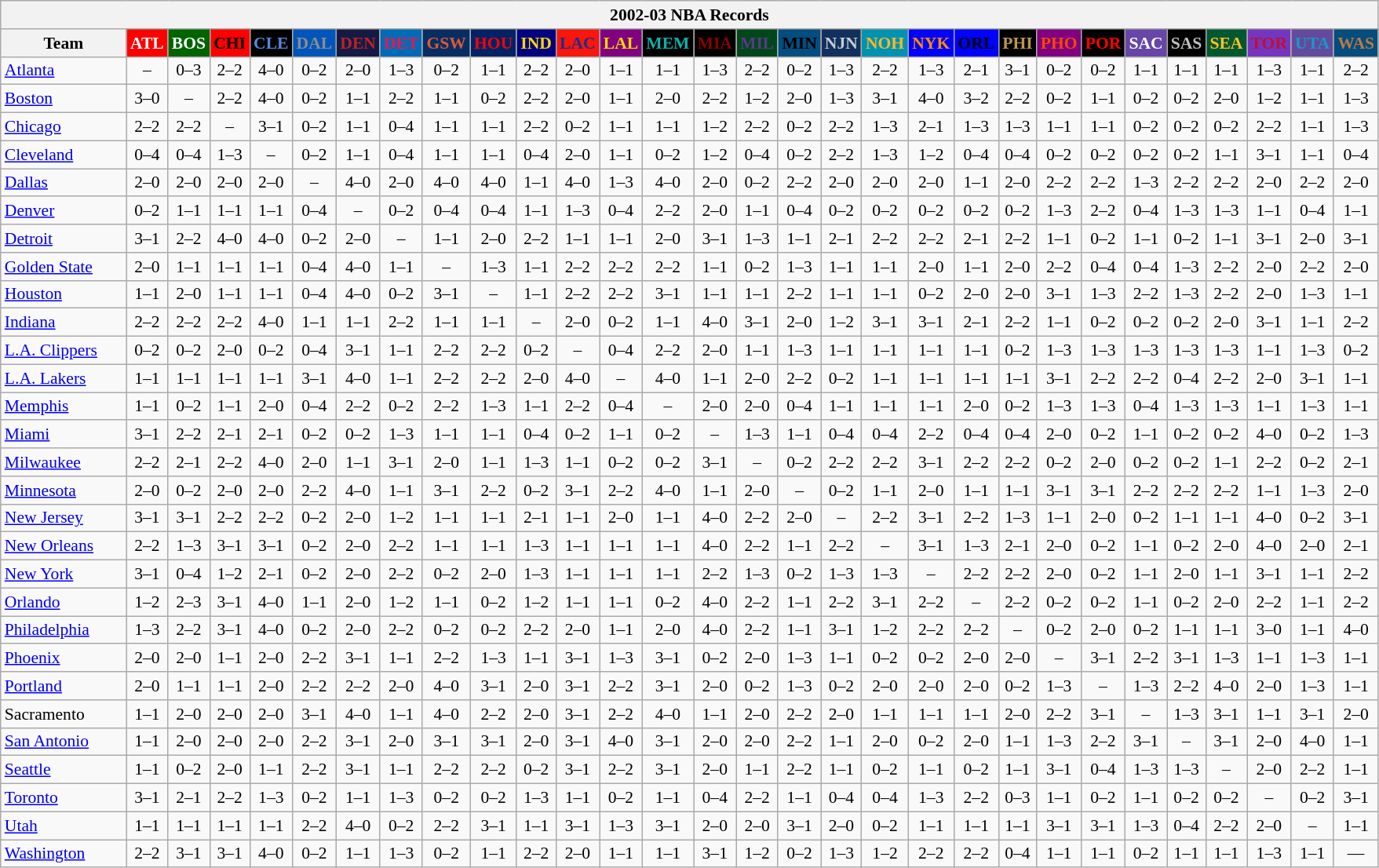<table class="wikitable" style="font-size:90%; text-align:center;">
<tr>
<th colspan=30>2002-03 NBA Records</th>
</tr>
<tr>
<th width=100>Team</th>
<th style="background:#FF0000;color:#FFFFFF;width=35">ATL</th>
<th style="background:#006400;color:#FFFFFF;width=35">BOS</th>
<th style="background:#FF0000;color:#000000;width=35">CHI</th>
<th style="background:#000000;color:#5787DC;width=35">CLE</th>
<th style="background:#0055BA;color:#898D8F;width=35">DAL</th>
<th style="background:#141A44;color:#BC2224;width=35">DEN</th>
<th style="background:#006BB7;color:#ED164B;width=35">DET</th>
<th style="background:#072E63;color:#DC5A34;width=35">GSW</th>
<th style="background:#002366;color:#FF0000;width=35">HOU</th>
<th style="background:#000080;color:#FFD700;width=35">IND</th>
<th style="background:#F9160D;color:#1A2E8B;width=35">LAC</th>
<th style="background:#800080;color:#FFD700;width=35">LAL</th>
<th style="background:#000000;color:#0CB2AC;width=35">MEM</th>
<th style="background:#000000;color:#8B0000;width=35">MIA</th>
<th style="background:#00471B;color:#5C378A;width=35">MIL</th>
<th style="background:#044D80;color:#000000;width=35">MIN</th>
<th style="background:#12305B;color:#C4CED4;width=35">NJN</th>
<th style="background:#0093B1;color:#FDB827;width=35">NOH</th>
<th style="background:#0000FF;color:#FF8C00;width=35">NYK</th>
<th style="background:#0000FF;color:#000000;width=35">ORL</th>
<th style="background:#000000;color:#BB9754;width=35">PHI</th>
<th style="background:#800080;color:#FF4500;width=35">PHO</th>
<th style="background:#000000;color:#FF0000;width=35">POR</th>
<th style="background:#6846A8;color:#FFFFFF;width=35">SAC</th>
<th style="background:#000000;color:#C0C0C0;width=35">SAS</th>
<th style="background:#005831;color:#FFC322;width=35">SEA</th>
<th style="background:#7436BF;color:#BE0F34;width=35">TOR</th>
<th style="background:#644A9C;color:#149BC7;width=35">UTA</th>
<th style="background:#044D7D;color:#BC7A44;width=35">WAS</th>
</tr>
<tr>
<td style="text-align:left;"><a href='#'>Atlanta</a></td>
<td>–</td>
<td>0–3</td>
<td>2–2</td>
<td>4–0</td>
<td>0–2</td>
<td>2–0</td>
<td>1–3</td>
<td>0–2</td>
<td>1–1</td>
<td>2–2</td>
<td>2–0</td>
<td>1–1</td>
<td>1–1</td>
<td>1–3</td>
<td>2–2</td>
<td>0–2</td>
<td>1–3</td>
<td>2–2</td>
<td>1–3</td>
<td>2–1</td>
<td>3–1</td>
<td>0–2</td>
<td>0–2</td>
<td>1–1</td>
<td>1–1</td>
<td>1–1</td>
<td>1–3</td>
<td>1–1</td>
<td>2–2</td>
</tr>
<tr>
<td style="text-align:left;"><a href='#'>Boston</a></td>
<td>3–0</td>
<td>–</td>
<td>2–2</td>
<td>4–0</td>
<td>0–2</td>
<td>1–1</td>
<td>2–2</td>
<td>1–1</td>
<td>0–2</td>
<td>2–2</td>
<td>2–0</td>
<td>1–1</td>
<td>2–0</td>
<td>2–2</td>
<td>1–2</td>
<td>2–0</td>
<td>1–3</td>
<td>3–1</td>
<td>4–0</td>
<td>3–2</td>
<td>2–2</td>
<td>0–2</td>
<td>1–1</td>
<td>0–2</td>
<td>0–2</td>
<td>2–0</td>
<td>1–2</td>
<td>1–1</td>
<td>1–3</td>
</tr>
<tr>
<td style="text-align:left;"><a href='#'>Chicago</a></td>
<td>2–2</td>
<td>2–2</td>
<td>–</td>
<td>3–1</td>
<td>0–2</td>
<td>1–1</td>
<td>0–4</td>
<td>1–1</td>
<td>1–1</td>
<td>2–2</td>
<td>0–2</td>
<td>1–1</td>
<td>1–1</td>
<td>1–2</td>
<td>2–2</td>
<td>0–2</td>
<td>2–2</td>
<td>1–3</td>
<td>2–1</td>
<td>1–3</td>
<td>1–3</td>
<td>1–1</td>
<td>1–1</td>
<td>0–2</td>
<td>0–2</td>
<td>0–2</td>
<td>2–2</td>
<td>1–1</td>
<td>1–3</td>
</tr>
<tr>
<td style="text-align:left;"><a href='#'>Cleveland</a></td>
<td>0–4</td>
<td>0–4</td>
<td>1–3</td>
<td>–</td>
<td>0–2</td>
<td>1–1</td>
<td>0–4</td>
<td>1–1</td>
<td>1–1</td>
<td>0–4</td>
<td>2–0</td>
<td>1–1</td>
<td>0–2</td>
<td>1–2</td>
<td>0–4</td>
<td>0–2</td>
<td>2–2</td>
<td>1–3</td>
<td>1–2</td>
<td>0–4</td>
<td>0–4</td>
<td>0–2</td>
<td>0–2</td>
<td>0–2</td>
<td>0–2</td>
<td>1–1</td>
<td>3–1</td>
<td>1–1</td>
<td>0–4</td>
</tr>
<tr>
<td style="text-align:left;"><a href='#'>Dallas</a></td>
<td>2–0</td>
<td>2–0</td>
<td>2–0</td>
<td>2–0</td>
<td>–</td>
<td>4–0</td>
<td>2–0</td>
<td>4–0</td>
<td>4–0</td>
<td>1–1</td>
<td>4–0</td>
<td>1–3</td>
<td>4–0</td>
<td>2–0</td>
<td>0–2</td>
<td>2–2</td>
<td>2–0</td>
<td>2–0</td>
<td>2–0</td>
<td>1–1</td>
<td>2–0</td>
<td>2–2</td>
<td>2–2</td>
<td>1–3</td>
<td>2–2</td>
<td>2–2</td>
<td>2–0</td>
<td>2–2</td>
<td>2–0</td>
</tr>
<tr>
<td style="text-align:left;"><a href='#'>Denver</a></td>
<td>0–2</td>
<td>1–1</td>
<td>1–1</td>
<td>1–1</td>
<td>0–4</td>
<td>–</td>
<td>0–2</td>
<td>0–4</td>
<td>0–4</td>
<td>1–1</td>
<td>1–3</td>
<td>0–4</td>
<td>2–2</td>
<td>2–0</td>
<td>1–1</td>
<td>0–4</td>
<td>0–2</td>
<td>0–2</td>
<td>0–2</td>
<td>0–2</td>
<td>0–2</td>
<td>1–3</td>
<td>2–2</td>
<td>0–4</td>
<td>1–3</td>
<td>1–3</td>
<td>1–1</td>
<td>0–4</td>
<td>1–1</td>
</tr>
<tr>
<td style="text-align:left;"><a href='#'>Detroit</a></td>
<td>3–1</td>
<td>2–2</td>
<td>4–0</td>
<td>4–0</td>
<td>0–2</td>
<td>2–0</td>
<td>–</td>
<td>1–1</td>
<td>2–0</td>
<td>2–2</td>
<td>1–1</td>
<td>1–1</td>
<td>2–0</td>
<td>3–1</td>
<td>1–3</td>
<td>1–1</td>
<td>2–1</td>
<td>2–2</td>
<td>2–2</td>
<td>2–1</td>
<td>2–2</td>
<td>1–1</td>
<td>0–2</td>
<td>1–1</td>
<td>0–2</td>
<td>1–1</td>
<td>3–1</td>
<td>2–0</td>
<td>3–1</td>
</tr>
<tr>
<td style="text-align:left;"><a href='#'>Golden State</a></td>
<td>2–0</td>
<td>1–1</td>
<td>1–1</td>
<td>1–1</td>
<td>0–4</td>
<td>4–0</td>
<td>1–1</td>
<td>–</td>
<td>1–3</td>
<td>1–1</td>
<td>2–2</td>
<td>2–2</td>
<td>2–2</td>
<td>1–1</td>
<td>0–2</td>
<td>1–3</td>
<td>1–1</td>
<td>1–1</td>
<td>2–0</td>
<td>1–1</td>
<td>2–0</td>
<td>2–2</td>
<td>0–4</td>
<td>0–4</td>
<td>1–3</td>
<td>2–2</td>
<td>2–0</td>
<td>2–2</td>
<td>2–0</td>
</tr>
<tr>
<td style="text-align:left;"><a href='#'>Houston</a></td>
<td>1–1</td>
<td>2–0</td>
<td>1–1</td>
<td>1–1</td>
<td>0–4</td>
<td>4–0</td>
<td>0–2</td>
<td>3–1</td>
<td>–</td>
<td>1–1</td>
<td>2–2</td>
<td>2–2</td>
<td>3–1</td>
<td>1–1</td>
<td>1–1</td>
<td>2–2</td>
<td>1–1</td>
<td>1–1</td>
<td>0–2</td>
<td>2–0</td>
<td>2–0</td>
<td>3–1</td>
<td>1–3</td>
<td>2–2</td>
<td>1–3</td>
<td>2–2</td>
<td>2–0</td>
<td>1–3</td>
<td>1–1</td>
</tr>
<tr>
<td style="text-align:left;"><a href='#'>Indiana</a></td>
<td>2–2</td>
<td>2–2</td>
<td>2–2</td>
<td>4–0</td>
<td>1–1</td>
<td>1–1</td>
<td>2–2</td>
<td>1–1</td>
<td>1–1</td>
<td>–</td>
<td>2–0</td>
<td>0–2</td>
<td>1–1</td>
<td>4–0</td>
<td>3–1</td>
<td>2–0</td>
<td>1–2</td>
<td>3–1</td>
<td>3–1</td>
<td>2–1</td>
<td>2–2</td>
<td>1–1</td>
<td>0–2</td>
<td>0–2</td>
<td>0–2</td>
<td>2–0</td>
<td>3–1</td>
<td>1–1</td>
<td>2–2</td>
</tr>
<tr>
<td style="text-align:left;"><a href='#'>L.A. Clippers</a></td>
<td>0–2</td>
<td>0–2</td>
<td>2–0</td>
<td>0–2</td>
<td>0–4</td>
<td>3–1</td>
<td>1–1</td>
<td>2–2</td>
<td>2–2</td>
<td>0–2</td>
<td>–</td>
<td>0–4</td>
<td>2–2</td>
<td>2–0</td>
<td>1–1</td>
<td>1–3</td>
<td>1–1</td>
<td>1–1</td>
<td>1–1</td>
<td>1–1</td>
<td>0–2</td>
<td>1–3</td>
<td>1–3</td>
<td>1–3</td>
<td>1–3</td>
<td>1–3</td>
<td>1–1</td>
<td>1–3</td>
<td>0–2</td>
</tr>
<tr>
<td style="text-align:left;"><a href='#'>L.A. Lakers</a></td>
<td>1–1</td>
<td>1–1</td>
<td>1–1</td>
<td>1–1</td>
<td>3–1</td>
<td>4–0</td>
<td>1–1</td>
<td>2–2</td>
<td>2–2</td>
<td>2–0</td>
<td>4–0</td>
<td>–</td>
<td>4–0</td>
<td>1–1</td>
<td>2–0</td>
<td>2–2</td>
<td>0–2</td>
<td>1–1</td>
<td>1–1</td>
<td>1–1</td>
<td>1–1</td>
<td>3–1</td>
<td>2–2</td>
<td>2–2</td>
<td>0–4</td>
<td>2–2</td>
<td>2–0</td>
<td>3–1</td>
<td>1–1</td>
</tr>
<tr>
<td style="text-align:left;"><a href='#'>Memphis</a></td>
<td>1–1</td>
<td>0–2</td>
<td>1–1</td>
<td>2–0</td>
<td>0–4</td>
<td>2–2</td>
<td>0–2</td>
<td>2–2</td>
<td>1–3</td>
<td>1–1</td>
<td>2–2</td>
<td>0–4</td>
<td>–</td>
<td>2–0</td>
<td>2–0</td>
<td>0–4</td>
<td>1–1</td>
<td>1–1</td>
<td>1–1</td>
<td>2–0</td>
<td>0–2</td>
<td>1–3</td>
<td>1–3</td>
<td>0–4</td>
<td>1–3</td>
<td>1–3</td>
<td>1–1</td>
<td>1–3</td>
<td>1–1</td>
</tr>
<tr>
<td style="text-align:left;"><a href='#'>Miami</a></td>
<td>3–1</td>
<td>2–2</td>
<td>2–1</td>
<td>2–1</td>
<td>0–2</td>
<td>0–2</td>
<td>1–3</td>
<td>1–1</td>
<td>1–1</td>
<td>0–4</td>
<td>0–2</td>
<td>1–1</td>
<td>0–2</td>
<td>–</td>
<td>1–3</td>
<td>1–1</td>
<td>0–4</td>
<td>0–4</td>
<td>2–2</td>
<td>0–4</td>
<td>0–4</td>
<td>2–0</td>
<td>0–2</td>
<td>1–1</td>
<td>0–2</td>
<td>0–2</td>
<td>4–0</td>
<td>0–2</td>
<td>1–3</td>
</tr>
<tr>
<td style="text-align:left;"><a href='#'>Milwaukee</a></td>
<td>2–2</td>
<td>2–1</td>
<td>2–2</td>
<td>4–0</td>
<td>2–0</td>
<td>1–1</td>
<td>3–1</td>
<td>2–0</td>
<td>1–1</td>
<td>1–3</td>
<td>1–1</td>
<td>0–2</td>
<td>0–2</td>
<td>3–1</td>
<td>–</td>
<td>0–2</td>
<td>2–2</td>
<td>2–2</td>
<td>3–1</td>
<td>2–2</td>
<td>2–2</td>
<td>0–2</td>
<td>2–0</td>
<td>0–2</td>
<td>0–2</td>
<td>1–1</td>
<td>2–2</td>
<td>0–2</td>
<td>2–1</td>
</tr>
<tr>
<td style="text-align:left;"><a href='#'>Minnesota</a></td>
<td>2–0</td>
<td>0–2</td>
<td>2–0</td>
<td>2–0</td>
<td>2–2</td>
<td>4–0</td>
<td>1–1</td>
<td>3–1</td>
<td>2–2</td>
<td>0–2</td>
<td>3–1</td>
<td>2–2</td>
<td>4–0</td>
<td>1–1</td>
<td>2–0</td>
<td>–</td>
<td>0–2</td>
<td>1–1</td>
<td>2–0</td>
<td>1–1</td>
<td>1–1</td>
<td>3–1</td>
<td>3–1</td>
<td>2–2</td>
<td>2–2</td>
<td>2–2</td>
<td>1–1</td>
<td>1–3</td>
<td>2–0</td>
</tr>
<tr>
<td style="text-align:left;"><a href='#'>New Jersey</a></td>
<td>3–1</td>
<td>3–1</td>
<td>2–2</td>
<td>2–2</td>
<td>0–2</td>
<td>2–0</td>
<td>1–2</td>
<td>1–1</td>
<td>1–1</td>
<td>2–1</td>
<td>1–1</td>
<td>2–0</td>
<td>1–1</td>
<td>4–0</td>
<td>2–2</td>
<td>2–0</td>
<td>–</td>
<td>2–2</td>
<td>3–1</td>
<td>2–2</td>
<td>1–3</td>
<td>1–1</td>
<td>2–0</td>
<td>0–2</td>
<td>1–1</td>
<td>1–1</td>
<td>4–0</td>
<td>0–2</td>
<td>3–1</td>
</tr>
<tr>
<td style="text-align:left;"><a href='#'>New Orleans</a></td>
<td>2–2</td>
<td>1–3</td>
<td>3–1</td>
<td>3–1</td>
<td>0–2</td>
<td>2–0</td>
<td>2–2</td>
<td>1–1</td>
<td>1–1</td>
<td>1–3</td>
<td>1–1</td>
<td>1–1</td>
<td>1–1</td>
<td>4–0</td>
<td>2–2</td>
<td>1–1</td>
<td>2–2</td>
<td>–</td>
<td>3–1</td>
<td>1–3</td>
<td>2–1</td>
<td>2–0</td>
<td>0–2</td>
<td>1–1</td>
<td>0–2</td>
<td>2–0</td>
<td>4–0</td>
<td>2–0</td>
<td>2–1</td>
</tr>
<tr>
<td style="text-align:left;"><a href='#'>New York</a></td>
<td>3–1</td>
<td>0–4</td>
<td>1–2</td>
<td>2–1</td>
<td>0–2</td>
<td>2–0</td>
<td>2–2</td>
<td>0–2</td>
<td>2–0</td>
<td>1–3</td>
<td>1–1</td>
<td>1–1</td>
<td>1–1</td>
<td>2–2</td>
<td>1–3</td>
<td>0–2</td>
<td>1–3</td>
<td>1–3</td>
<td>–</td>
<td>2–2</td>
<td>2–2</td>
<td>2–0</td>
<td>0–2</td>
<td>1–1</td>
<td>2–0</td>
<td>1–1</td>
<td>3–1</td>
<td>1–1</td>
<td>2–2</td>
</tr>
<tr>
<td style="text-align:left;"><a href='#'>Orlando</a></td>
<td>1–2</td>
<td>2–3</td>
<td>3–1</td>
<td>4–0</td>
<td>1–1</td>
<td>2–0</td>
<td>1–2</td>
<td>1–1</td>
<td>0–2</td>
<td>1–2</td>
<td>1–1</td>
<td>1–1</td>
<td>0–2</td>
<td>4–0</td>
<td>2–2</td>
<td>1–1</td>
<td>2–2</td>
<td>3–1</td>
<td>2–2</td>
<td>–</td>
<td>2–2</td>
<td>0–2</td>
<td>0–2</td>
<td>1–1</td>
<td>0–2</td>
<td>2–0</td>
<td>2–2</td>
<td>1–1</td>
<td>2–2</td>
</tr>
<tr>
<td style="text-align:left;"><a href='#'>Philadelphia</a></td>
<td>1–3</td>
<td>2–2</td>
<td>3–1</td>
<td>4–0</td>
<td>0–2</td>
<td>2–0</td>
<td>2–2</td>
<td>0–2</td>
<td>0–2</td>
<td>2–2</td>
<td>2–0</td>
<td>1–1</td>
<td>2–0</td>
<td>4–0</td>
<td>2–2</td>
<td>1–1</td>
<td>3–1</td>
<td>1–2</td>
<td>2–2</td>
<td>2–2</td>
<td>–</td>
<td>0–2</td>
<td>2–0</td>
<td>0–2</td>
<td>1–1</td>
<td>1–1</td>
<td>3–0</td>
<td>1–1</td>
<td>4–0</td>
</tr>
<tr>
<td style="text-align:left;"><a href='#'>Phoenix</a></td>
<td>2–0</td>
<td>2–0</td>
<td>1–1</td>
<td>2–0</td>
<td>2–2</td>
<td>3–1</td>
<td>1–1</td>
<td>2–2</td>
<td>1–3</td>
<td>1–1</td>
<td>3–1</td>
<td>1–3</td>
<td>3–1</td>
<td>0–2</td>
<td>2–0</td>
<td>1–3</td>
<td>1–1</td>
<td>0–2</td>
<td>0–2</td>
<td>2–0</td>
<td>2–0</td>
<td>–</td>
<td>3–1</td>
<td>2–2</td>
<td>3–1</td>
<td>1–3</td>
<td>1–1</td>
<td>1–3</td>
<td>1–1</td>
</tr>
<tr>
<td style="text-align:left;"><a href='#'>Portland</a></td>
<td>2–0</td>
<td>1–1</td>
<td>1–1</td>
<td>2–0</td>
<td>2–2</td>
<td>2–2</td>
<td>2–0</td>
<td>4–0</td>
<td>3–1</td>
<td>2–0</td>
<td>3–1</td>
<td>2–2</td>
<td>3–1</td>
<td>2–0</td>
<td>0–2</td>
<td>1–3</td>
<td>0–2</td>
<td>2–0</td>
<td>2–0</td>
<td>2–0</td>
<td>0–2</td>
<td>1–3</td>
<td>–</td>
<td>1–3</td>
<td>2–2</td>
<td>4–0</td>
<td>2–0</td>
<td>1–3</td>
<td>1–1</td>
</tr>
<tr>
<td style="text-align:left;">Sacramento</td>
<td>1–1</td>
<td>2–0</td>
<td>2–0</td>
<td>2–0</td>
<td>3–1</td>
<td>4–0</td>
<td>1–1</td>
<td>4–0</td>
<td>2–2</td>
<td>2–0</td>
<td>3–1</td>
<td>2–2</td>
<td>4–0</td>
<td>1–1</td>
<td>2–0</td>
<td>2–2</td>
<td>2–0</td>
<td>1–1</td>
<td>1–1</td>
<td>1–1</td>
<td>2–0</td>
<td>2–2</td>
<td>3–1</td>
<td>–</td>
<td>1–3</td>
<td>3–1</td>
<td>1–1</td>
<td>3–1</td>
<td>2–0</td>
</tr>
<tr>
<td style="text-align:left;"><a href='#'>San Antonio</a></td>
<td>1–1</td>
<td>2–0</td>
<td>2–0</td>
<td>2–0</td>
<td>2–2</td>
<td>3–1</td>
<td>2–0</td>
<td>3–1</td>
<td>3–1</td>
<td>2–0</td>
<td>3–1</td>
<td>4–0</td>
<td>3–1</td>
<td>2–0</td>
<td>2–0</td>
<td>2–2</td>
<td>1–1</td>
<td>2–0</td>
<td>0–2</td>
<td>2–0</td>
<td>1–1</td>
<td>1–3</td>
<td>2–2</td>
<td>3–1</td>
<td>–</td>
<td>3–1</td>
<td>2–0</td>
<td>4–0</td>
<td>1–1</td>
</tr>
<tr>
<td style="text-align:left;"><a href='#'>Seattle</a></td>
<td>1–1</td>
<td>0–2</td>
<td>2–0</td>
<td>1–1</td>
<td>2–2</td>
<td>3–1</td>
<td>1–1</td>
<td>2–2</td>
<td>2–2</td>
<td>0–2</td>
<td>3–1</td>
<td>2–2</td>
<td>3–1</td>
<td>2–0</td>
<td>1–1</td>
<td>2–2</td>
<td>1–1</td>
<td>0–2</td>
<td>1–1</td>
<td>0–2</td>
<td>1–1</td>
<td>3–1</td>
<td>0–4</td>
<td>1–3</td>
<td>1–3</td>
<td>–</td>
<td>2–0</td>
<td>2–2</td>
<td>1–1</td>
</tr>
<tr>
<td style="text-align:left;"><a href='#'>Toronto</a></td>
<td>3–1</td>
<td>2–1</td>
<td>2–2</td>
<td>1–3</td>
<td>0–2</td>
<td>1–1</td>
<td>1–3</td>
<td>0–2</td>
<td>0–2</td>
<td>1–3</td>
<td>1–1</td>
<td>0–2</td>
<td>1–1</td>
<td>0–4</td>
<td>2–2</td>
<td>1–1</td>
<td>0–4</td>
<td>0–4</td>
<td>1–3</td>
<td>2–2</td>
<td>0–3</td>
<td>1–1</td>
<td>0–2</td>
<td>1–1</td>
<td>0–2</td>
<td>0–2</td>
<td>–</td>
<td>0–2</td>
<td>3–1</td>
</tr>
<tr>
<td style="text-align:left;"><a href='#'>Utah</a></td>
<td>1–1</td>
<td>1–1</td>
<td>1–1</td>
<td>1–1</td>
<td>2–2</td>
<td>4–0</td>
<td>0–2</td>
<td>2–2</td>
<td>3–1</td>
<td>1–1</td>
<td>3–1</td>
<td>1–3</td>
<td>3–1</td>
<td>2–0</td>
<td>2–0</td>
<td>3–1</td>
<td>2–0</td>
<td>0–2</td>
<td>1–1</td>
<td>1–1</td>
<td>1–1</td>
<td>3–1</td>
<td>3–1</td>
<td>1–3</td>
<td>0–4</td>
<td>2–2</td>
<td>2–0</td>
<td>–</td>
<td>1–1</td>
</tr>
<tr>
<td style="text-align:left;"><a href='#'>Washington</a></td>
<td>2–2</td>
<td>3–1</td>
<td>3–1</td>
<td>4–0</td>
<td>0–2</td>
<td>1–1</td>
<td>1–3</td>
<td>0–2</td>
<td>1–1</td>
<td>2–2</td>
<td>2–0</td>
<td>1–1</td>
<td>1–1</td>
<td>3–1</td>
<td>1–2</td>
<td>0–2</td>
<td>1–3</td>
<td>1–2</td>
<td>2–2</td>
<td>2–2</td>
<td>0–4</td>
<td>1–1</td>
<td>1–1</td>
<td>0–2</td>
<td>1–1</td>
<td>1–1</td>
<td>1–3</td>
<td>1–1</td>
<td>—</td>
</tr>
</table>
